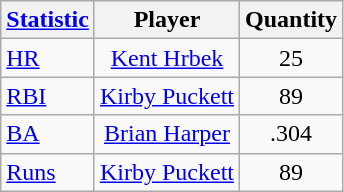<table class="wikitable" style="text-align: center;">
<tr>
<th><a href='#'>Statistic</a></th>
<th>Player</th>
<th>Quantity</th>
</tr>
<tr>
<td align="left"><a href='#'>HR</a></td>
<td><a href='#'>Kent Hrbek</a></td>
<td>25</td>
</tr>
<tr>
<td align="left"><a href='#'>RBI</a></td>
<td><a href='#'>Kirby Puckett</a></td>
<td>89</td>
</tr>
<tr>
<td align="left"><a href='#'>BA</a></td>
<td><a href='#'>Brian Harper</a></td>
<td>.304</td>
</tr>
<tr>
<td align="left"><a href='#'>Runs</a></td>
<td><a href='#'>Kirby Puckett</a></td>
<td>89</td>
</tr>
</table>
